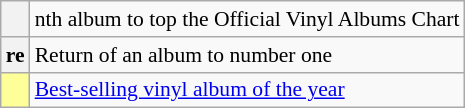<table class="wikitable plainrowheaders sortable" style="font-size:90%;">
<tr>
<th scope=col></th>
<td>nth album to top the Official Vinyl Albums Chart</td>
</tr>
<tr>
<th scope=row style="text-align:center;">re</th>
<td>Return of an album to number one</td>
</tr>
<tr>
<td bgcolor=#FFFF99 align=center></td>
<td><a href='#'>Best-selling vinyl album of the year</a></td>
</tr>
</table>
